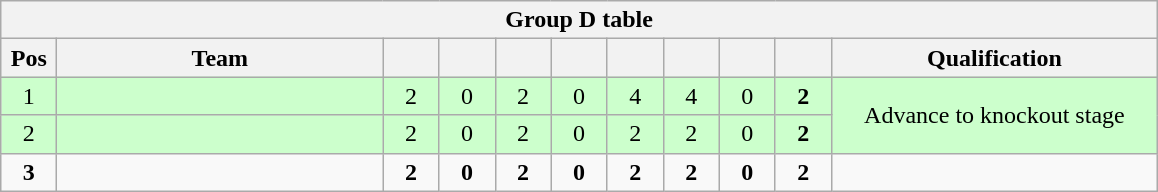<table class="wikitable" style="text-align: center;">
<tr>
<th colspan="11">Group D table</th>
</tr>
<tr>
<th width=30>Pos</th>
<th width="210">Team</th>
<th width=30></th>
<th width=30></th>
<th width=30></th>
<th width=30></th>
<th width=30></th>
<th width=30></th>
<th width=30></th>
<th width=30></th>
<th width=210>Qualification</th>
</tr>
<tr bgcolor=#ccffcc>
<td>1</td>
<td align="left"></td>
<td>2</td>
<td>0</td>
<td>2</td>
<td>0</td>
<td>4</td>
<td>4</td>
<td>0</td>
<td><strong>2</strong></td>
<td rowspan="2">Advance to knockout stage</td>
</tr>
<tr bgcolor=#ccffcc>
<td>2</td>
<td align="left"></td>
<td>2</td>
<td>0</td>
<td>2</td>
<td>0</td>
<td>2</td>
<td>2</td>
<td>0</td>
<td><strong>2</strong></td>
</tr>
<tr>
<td><strong>3</strong></td>
<td align="left"><strong></strong></td>
<td><strong>2</strong></td>
<td><strong>0</strong></td>
<td><strong>2</strong></td>
<td><strong>0</strong></td>
<td><strong>2</strong></td>
<td><strong>2</strong></td>
<td><strong>0</strong></td>
<td><strong>2</strong></td>
<td></td>
</tr>
</table>
